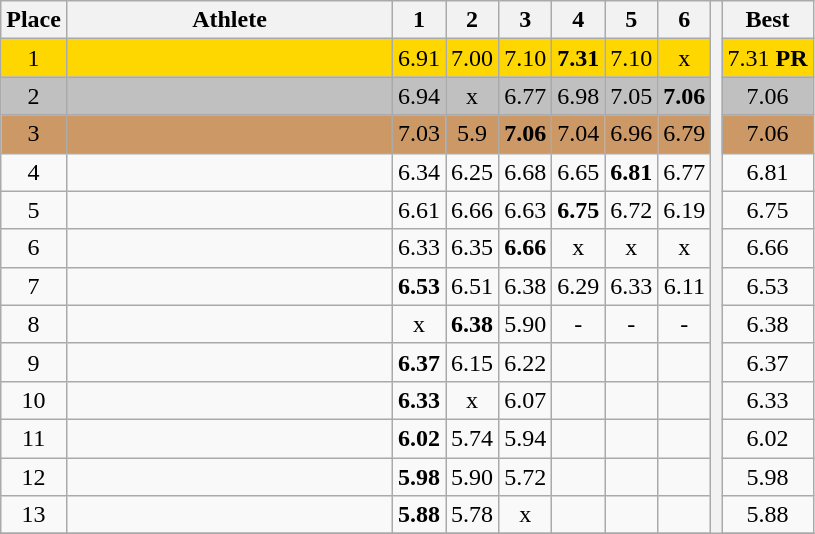<table class="wikitable" style="text-align:center">
<tr>
<th>Place</th>
<th width=210>Athlete</th>
<th>1</th>
<th>2</th>
<th>3</th>
<th>4</th>
<th>5</th>
<th>6</th>
<th rowspan=20></th>
<th>Best</th>
</tr>
<tr bgcolor=gold>
<td>1</td>
<td align=left></td>
<td>6.91</td>
<td>7.00</td>
<td>7.10</td>
<td><strong>7.31</strong></td>
<td>7.10</td>
<td>x</td>
<td>7.31 <strong>PR</strong></td>
</tr>
<tr bgcolor=silver>
<td>2</td>
<td align=left></td>
<td>6.94</td>
<td>x</td>
<td>6.77</td>
<td>6.98</td>
<td>7.05</td>
<td><strong>7.06</strong></td>
<td>7.06</td>
</tr>
<tr bgcolor=cc9966>
<td>3</td>
<td align=left></td>
<td>7.03</td>
<td>5.9</td>
<td><strong>7.06</strong></td>
<td>7.04</td>
<td>6.96</td>
<td>6.79</td>
<td>7.06</td>
</tr>
<tr>
<td>4</td>
<td align=left></td>
<td>6.34</td>
<td>6.25</td>
<td>6.68</td>
<td>6.65</td>
<td><strong>6.81</strong></td>
<td>6.77</td>
<td>6.81</td>
</tr>
<tr>
<td>5</td>
<td align=left></td>
<td>6.61</td>
<td>6.66</td>
<td>6.63</td>
<td><strong>6.75</strong></td>
<td>6.72</td>
<td>6.19</td>
<td>6.75</td>
</tr>
<tr>
<td>6</td>
<td align=left></td>
<td>6.33</td>
<td>6.35</td>
<td><strong>6.66</strong></td>
<td>x</td>
<td>x</td>
<td>x</td>
<td>6.66</td>
</tr>
<tr>
<td>7</td>
<td align=left></td>
<td><strong>6.53</strong></td>
<td>6.51</td>
<td>6.38</td>
<td>6.29</td>
<td>6.33</td>
<td>6.11</td>
<td>6.53</td>
</tr>
<tr>
<td>8</td>
<td align=left></td>
<td>x</td>
<td><strong>6.38</strong></td>
<td>5.90</td>
<td>-</td>
<td>-</td>
<td>-</td>
<td>6.38</td>
</tr>
<tr>
<td>9</td>
<td align=left></td>
<td><strong>6.37</strong></td>
<td>6.15</td>
<td>6.22</td>
<td></td>
<td></td>
<td></td>
<td>6.37</td>
</tr>
<tr>
<td>10</td>
<td align=left></td>
<td><strong>6.33</strong></td>
<td>x</td>
<td>6.07</td>
<td></td>
<td></td>
<td></td>
<td>6.33</td>
</tr>
<tr>
<td>11</td>
<td align=left></td>
<td><strong>6.02</strong></td>
<td>5.74</td>
<td>5.94</td>
<td></td>
<td></td>
<td></td>
<td>6.02</td>
</tr>
<tr>
<td>12</td>
<td align=left></td>
<td><strong>5.98</strong></td>
<td>5.90</td>
<td>5.72</td>
<td></td>
<td></td>
<td></td>
<td>5.98</td>
</tr>
<tr>
<td>13</td>
<td align=left></td>
<td><strong>5.88</strong></td>
<td>5.78</td>
<td>x</td>
<td></td>
<td></td>
<td></td>
<td>5.88</td>
</tr>
<tr>
</tr>
</table>
